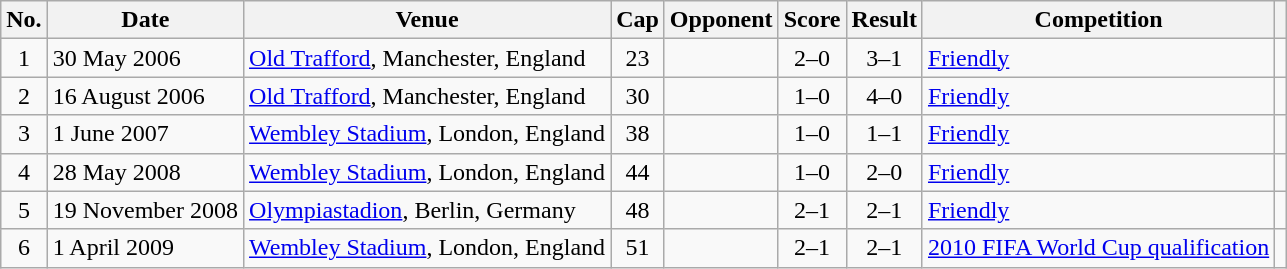<table class="wikitable sortable">
<tr>
<th scope="col">No.</th>
<th scope="col">Date</th>
<th scope="col">Venue</th>
<th scope="col">Cap</th>
<th scope="col">Opponent</th>
<th scope="col">Score</th>
<th scope="col">Result</th>
<th scope="col">Competition</th>
<th scope="col" class="unsortable"></th>
</tr>
<tr>
<td style="text-align: center;">1</td>
<td>30 May 2006</td>
<td><a href='#'>Old Trafford</a>, Manchester, England</td>
<td style="text-align: center;">23</td>
<td></td>
<td style="text-align: center;">2–0</td>
<td style="text-align: center;">3–1</td>
<td><a href='#'>Friendly</a></td>
<td style="text-align: center;"></td>
</tr>
<tr>
<td style="text-align: center;">2</td>
<td>16 August 2006</td>
<td><a href='#'>Old Trafford</a>, Manchester, England</td>
<td style="text-align: center;">30</td>
<td></td>
<td style="text-align: center;">1–0</td>
<td style="text-align: center;">4–0</td>
<td><a href='#'>Friendly</a></td>
<td style="text-align: center;"></td>
</tr>
<tr>
<td style="text-align: center;">3</td>
<td>1 June 2007</td>
<td><a href='#'>Wembley Stadium</a>, London, England</td>
<td style="text-align: center;">38</td>
<td></td>
<td style="text-align: center;">1–0</td>
<td style="text-align: center;">1–1</td>
<td><a href='#'>Friendly</a></td>
<td style="text-align: center;"></td>
</tr>
<tr>
<td style="text-align: center;">4</td>
<td>28 May 2008</td>
<td><a href='#'>Wembley Stadium</a>, London, England</td>
<td style="text-align: center;">44</td>
<td></td>
<td style="text-align: center;">1–0</td>
<td style="text-align: center;">2–0</td>
<td><a href='#'>Friendly</a></td>
<td style="text-align: center;"></td>
</tr>
<tr>
<td style="text-align: center;">5</td>
<td>19 November 2008</td>
<td><a href='#'>Olympiastadion</a>, Berlin, Germany</td>
<td style="text-align: center;">48</td>
<td></td>
<td style="text-align: center;">2–1</td>
<td style="text-align: center;">2–1</td>
<td><a href='#'>Friendly</a></td>
<td style="text-align: center;"></td>
</tr>
<tr>
<td style="text-align: center;">6</td>
<td>1 April 2009</td>
<td><a href='#'>Wembley Stadium</a>, London, England</td>
<td style="text-align: center;">51</td>
<td></td>
<td style="text-align: center;">2–1</td>
<td style="text-align: center;">2–1</td>
<td><a href='#'>2010 FIFA World Cup qualification</a></td>
<td style="text-align: center;"></td>
</tr>
</table>
